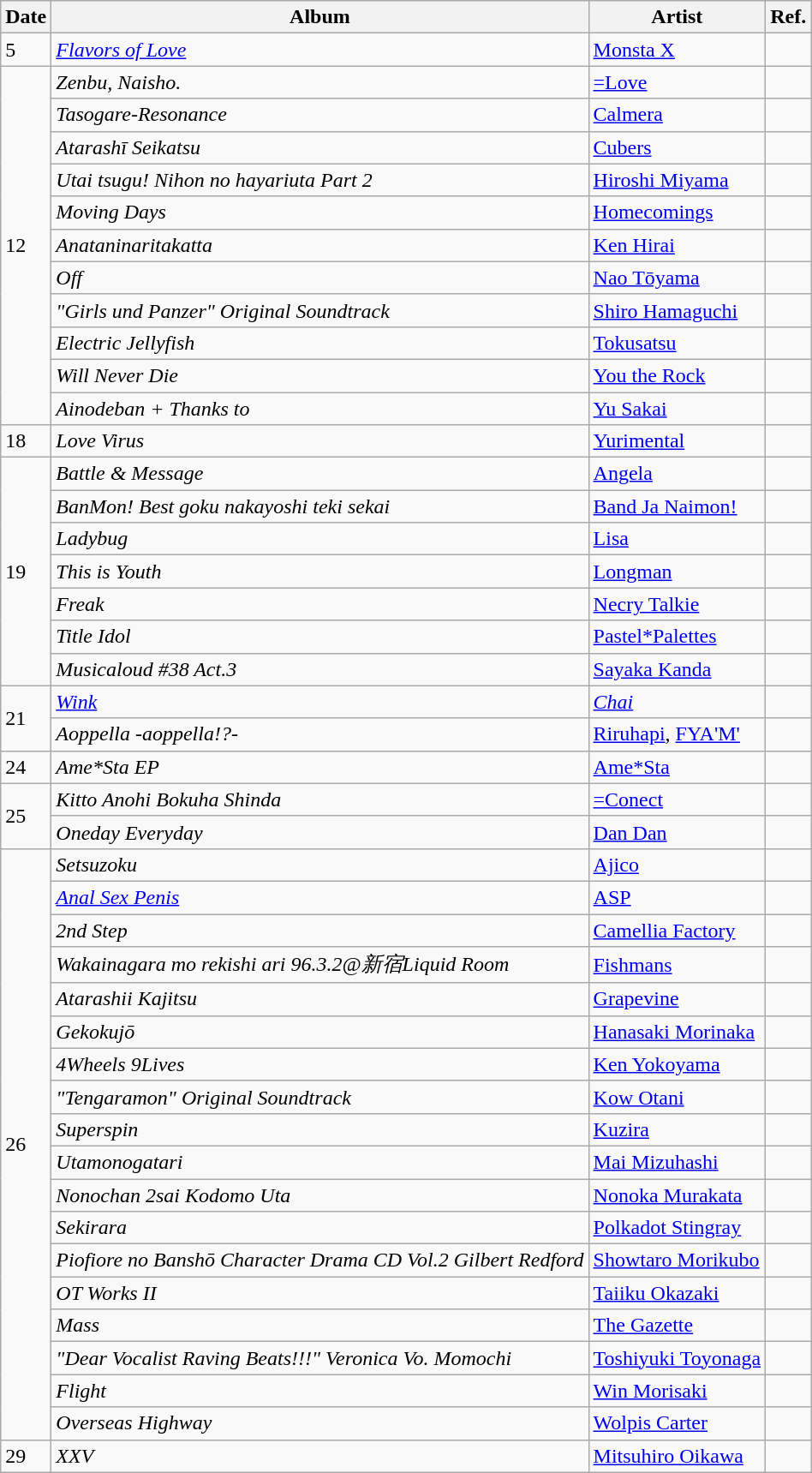<table class="wikitable">
<tr>
<th>Date</th>
<th>Album</th>
<th>Artist</th>
<th>Ref.</th>
</tr>
<tr>
<td>5</td>
<td><em><a href='#'>Flavors of Love</a></em></td>
<td><a href='#'>Monsta X</a></td>
<td></td>
</tr>
<tr>
<td rowspan="11">12</td>
<td><em>Zenbu, Naisho.</em></td>
<td><a href='#'>=Love</a></td>
<td></td>
</tr>
<tr>
<td><em>Tasogare-Resonance</em></td>
<td><a href='#'>Calmera</a></td>
<td></td>
</tr>
<tr>
<td><em>Atarashī Seikatsu</em></td>
<td><a href='#'>Cubers</a></td>
<td></td>
</tr>
<tr>
<td><em>Utai tsugu! Nihon no hayariuta Part 2</em></td>
<td><a href='#'>Hiroshi Miyama</a></td>
<td></td>
</tr>
<tr>
<td><em>Moving Days</em></td>
<td><a href='#'>Homecomings</a></td>
<td></td>
</tr>
<tr>
<td><em>Anataninaritakatta </em></td>
<td><a href='#'>Ken Hirai</a></td>
<td></td>
</tr>
<tr>
<td><em>Off</em></td>
<td><a href='#'>Nao Tōyama</a></td>
<td></td>
</tr>
<tr>
<td><em>"Girls und Panzer" Original Soundtrack</em></td>
<td><a href='#'>Shiro Hamaguchi</a></td>
<td></td>
</tr>
<tr>
<td><em>Electric Jellyfish</em></td>
<td><a href='#'>Tokusatsu</a></td>
<td></td>
</tr>
<tr>
<td><em>Will Never Die</em></td>
<td><a href='#'>You the Rock</a></td>
<td></td>
</tr>
<tr>
<td><em>Ainodeban + Thanks to</em></td>
<td><a href='#'>Yu Sakai</a></td>
<td></td>
</tr>
<tr>
<td>18</td>
<td><em>Love Virus</em></td>
<td><a href='#'>Yurimental</a></td>
<td></td>
</tr>
<tr>
<td rowspan="7">19</td>
<td><em>Battle & Message</em></td>
<td><a href='#'>Angela</a></td>
<td></td>
</tr>
<tr>
<td><em>BanMon! Best goku nakayoshi teki sekai</em></td>
<td><a href='#'>Band Ja Naimon!</a></td>
<td></td>
</tr>
<tr>
<td><em>Ladybug</em></td>
<td><a href='#'>Lisa</a></td>
<td></td>
</tr>
<tr>
<td><em>This is Youth</em></td>
<td><a href='#'>Longman</a></td>
<td></td>
</tr>
<tr>
<td><em>Freak</em></td>
<td><a href='#'>Necry Talkie</a></td>
<td></td>
</tr>
<tr>
<td><em>Title Idol</em></td>
<td><a href='#'>Pastel*Palettes</a></td>
<td></td>
</tr>
<tr>
<td><em>Musicaloud #38 Act.3</em></td>
<td><a href='#'>Sayaka Kanda</a></td>
<td></td>
</tr>
<tr>
<td rowspan="2">21</td>
<td><em><a href='#'>Wink</a></em></td>
<td><em><a href='#'>Chai</a></em></td>
<td></td>
</tr>
<tr>
<td><em>Aoppella -aoppella!?-</em></td>
<td><a href='#'>Riruhapi</a>, <a href='#'>FYA'M'</a></td>
<td></td>
</tr>
<tr>
<td>24</td>
<td><em>Ame*Sta EP</em></td>
<td><a href='#'>Ame*Sta</a></td>
<td></td>
</tr>
<tr>
<td rowspan="2">25</td>
<td><em>Kitto Anohi Bokuha Shinda</em></td>
<td><a href='#'>=Conect</a></td>
<td></td>
</tr>
<tr>
<td><em>Oneday Everyday</em></td>
<td><a href='#'>Dan Dan</a></td>
<td></td>
</tr>
<tr>
<td rowspan="18">26</td>
<td><em>Setsuzoku</em></td>
<td><a href='#'>Ajico</a></td>
<td></td>
</tr>
<tr>
<td><em><a href='#'>Anal Sex Penis</a></em></td>
<td><a href='#'>ASP</a></td>
<td></td>
</tr>
<tr>
<td><em>2nd Step</em></td>
<td><a href='#'>Camellia Factory</a></td>
<td></td>
</tr>
<tr>
<td><em>Wakainagara mo rekishi ari 96.3.2@新宿Liquid Room</em></td>
<td><a href='#'>Fishmans</a></td>
<td></td>
</tr>
<tr>
<td><em>Atarashii Kajitsu</em></td>
<td><a href='#'>Grapevine</a></td>
<td></td>
</tr>
<tr>
<td><em>Gekokujō</em></td>
<td><a href='#'>Hanasaki Morinaka</a></td>
<td></td>
</tr>
<tr>
<td><em>4Wheels 9Lives</em></td>
<td><a href='#'>Ken Yokoyama</a></td>
<td></td>
</tr>
<tr>
<td><em>"Tengaramon" Original Soundtrack</em></td>
<td><a href='#'>Kow Otani</a></td>
<td></td>
</tr>
<tr>
<td><em>Superspin</em></td>
<td><a href='#'>Kuzira</a></td>
<td></td>
</tr>
<tr>
<td><em>Utamonogatari</em></td>
<td><a href='#'>Mai Mizuhashi</a></td>
<td></td>
</tr>
<tr>
<td><em>Nonochan 2sai Kodomo Uta</em></td>
<td><a href='#'>Nonoka Murakata</a></td>
<td></td>
</tr>
<tr>
<td><em>Sekirara</em></td>
<td><a href='#'>Polkadot Stingray</a></td>
<td></td>
</tr>
<tr>
<td><em>Piofiore no Banshō Character Drama CD Vol.2 Gilbert Redford</em></td>
<td><a href='#'>Showtaro Morikubo</a></td>
<td></td>
</tr>
<tr>
<td><em>OT Works II</em></td>
<td><a href='#'>Taiiku Okazaki</a></td>
<td></td>
</tr>
<tr>
<td><em>Mass</em></td>
<td><a href='#'>The Gazette</a></td>
<td></td>
</tr>
<tr>
<td><em>"Dear Vocalist Raving Beats!!!" Veronica Vo. Momochi</em></td>
<td><a href='#'>Toshiyuki Toyonaga</a></td>
<td></td>
</tr>
<tr>
<td><em>Flight</em></td>
<td><a href='#'>Win Morisaki</a></td>
<td></td>
</tr>
<tr>
<td><em>Overseas Highway</em></td>
<td><a href='#'>Wolpis Carter</a></td>
<td></td>
</tr>
<tr>
<td>29</td>
<td><em>XXV</em></td>
<td><a href='#'>Mitsuhiro Oikawa</a></td>
<td></td>
</tr>
</table>
